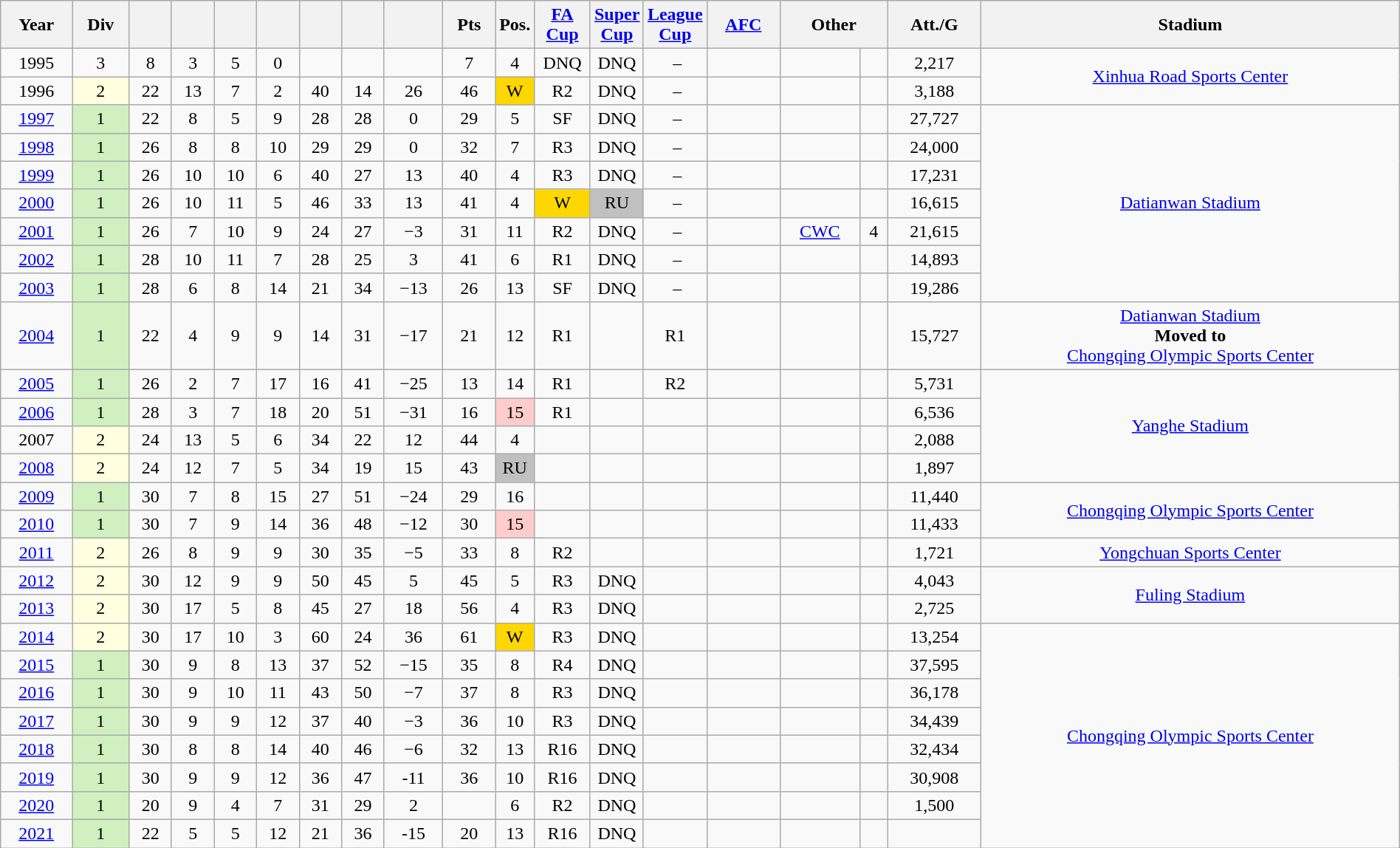<table class="wikitable sortable" width=100% style=text-align:Center>
<tr>
<th>Year</th>
<th>Div</th>
<th></th>
<th></th>
<th></th>
<th></th>
<th></th>
<th></th>
<th></th>
<th>Pts</th>
<th width=2%>Pos.</th>
<th width=4%><a href='#'>FA Cup</a></th>
<th width=2%><a href='#'>Super Cup</a></th>
<th width=2%><a href='#'>League Cup</a></th>
<th><a href='#'>AFC</a></th>
<th colspan=2>Other</th>
<th>Att./G</th>
<th>Stadium</th>
</tr>
<tr>
<td>1995</td>
<td>3</td>
<td>8</td>
<td>3</td>
<td>5</td>
<td>0</td>
<td></td>
<td></td>
<td></td>
<td>7</td>
<td>4</td>
<td>DNQ</td>
<td>DNQ</td>
<td> –</td>
<td></td>
<td></td>
<td></td>
<td>2,217</td>
<td align=center rowspan=2><a href='#'>Xinhua Road Sports Center</a></td>
</tr>
<tr>
<td>1996</td>
<td bgcolor=#FFFFE0>2</td>
<td>22</td>
<td>13</td>
<td>7</td>
<td>2</td>
<td>40</td>
<td>14</td>
<td>26</td>
<td>46</td>
<td bgcolor=#FFD700>W</td>
<td>R2</td>
<td>DNQ</td>
<td> –</td>
<td></td>
<td></td>
<td></td>
<td>3,188</td>
</tr>
<tr>
<td><a href='#'>1997</a></td>
<td bgcolor=#D0F0C0>1</td>
<td>22</td>
<td>8</td>
<td>5</td>
<td>9</td>
<td>28</td>
<td>28</td>
<td>0</td>
<td>29</td>
<td>5</td>
<td>SF</td>
<td>DNQ</td>
<td> –</td>
<td></td>
<td></td>
<td></td>
<td>27,727</td>
<td align=center rowspan=7><a href='#'>Datianwan Stadium</a></td>
</tr>
<tr>
<td><a href='#'>1998</a></td>
<td bgcolor=#D0F0C0>1</td>
<td>26</td>
<td>8</td>
<td>8</td>
<td>10</td>
<td>29</td>
<td>29</td>
<td>0</td>
<td>32</td>
<td>7</td>
<td>R3</td>
<td>DNQ</td>
<td> –</td>
<td></td>
<td></td>
<td></td>
<td>24,000</td>
</tr>
<tr>
<td><a href='#'>1999</a></td>
<td bgcolor=#D0F0C0>1</td>
<td>26</td>
<td>10</td>
<td>10</td>
<td>6</td>
<td>40</td>
<td>27</td>
<td>13</td>
<td>40</td>
<td>4</td>
<td>R3</td>
<td>DNQ</td>
<td> –</td>
<td></td>
<td></td>
<td></td>
<td>17,231</td>
</tr>
<tr>
<td><a href='#'>2000</a></td>
<td bgcolor=#D0F0C0>1</td>
<td>26</td>
<td>10</td>
<td>11</td>
<td>5</td>
<td>46</td>
<td>33</td>
<td>13</td>
<td>41</td>
<td>4</td>
<td bgcolor=#FFD700>W</td>
<td bgcolor=#C0C0C0>RU</td>
<td> –</td>
<td></td>
<td></td>
<td></td>
<td>16,615</td>
</tr>
<tr>
<td><a href='#'>2001</a></td>
<td bgcolor=#D0F0C0>1</td>
<td>26</td>
<td>7</td>
<td>10</td>
<td>9</td>
<td>24</td>
<td>27</td>
<td>−3</td>
<td>31</td>
<td>11</td>
<td>R2</td>
<td>DNQ</td>
<td> –</td>
<td></td>
<td><a href='#'>CWC</a></td>
<td>4</td>
<td>21,615</td>
</tr>
<tr>
<td><a href='#'>2002</a></td>
<td bgcolor=#D0F0C0>1</td>
<td>28</td>
<td>10</td>
<td>11</td>
<td>7</td>
<td>28</td>
<td>25</td>
<td>3</td>
<td>41</td>
<td>6</td>
<td>R1</td>
<td>DNQ</td>
<td> –</td>
<td></td>
<td></td>
<td></td>
<td>14,893</td>
</tr>
<tr>
<td><a href='#'>2003</a></td>
<td bgcolor=#D0F0C0>1</td>
<td>28</td>
<td>6</td>
<td>8</td>
<td>14</td>
<td>21</td>
<td>34</td>
<td>−13</td>
<td>26</td>
<td>13</td>
<td>SF</td>
<td>DNQ</td>
<td> –</td>
<td></td>
<td></td>
<td></td>
<td>19,286</td>
</tr>
<tr>
<td><a href='#'>2004</a></td>
<td bgcolor=#D0F0C0>1</td>
<td>22</td>
<td>4</td>
<td>9</td>
<td>9</td>
<td>14</td>
<td>31</td>
<td>−17</td>
<td>21</td>
<td>12</td>
<td>R1</td>
<td></td>
<td>R1</td>
<td></td>
<td></td>
<td></td>
<td>15,727</td>
<td><a href='#'>Datianwan Stadium</a><br><strong>Moved to</strong><br><a href='#'>Chongqing Olympic Sports Center</a></td>
</tr>
<tr>
<td><a href='#'>2005</a></td>
<td bgcolor=#D0F0C0>1</td>
<td>26</td>
<td>2</td>
<td>7</td>
<td>17</td>
<td>16</td>
<td>41</td>
<td>−25</td>
<td>13</td>
<td>14</td>
<td>R1</td>
<td></td>
<td>R2</td>
<td></td>
<td></td>
<td></td>
<td>5,731</td>
<td align=center rowspan=4><a href='#'>Yanghe Stadium</a></td>
</tr>
<tr>
<td><a href='#'>2006</a></td>
<td bgcolor=#D0F0C0>1</td>
<td>28</td>
<td>3</td>
<td>7</td>
<td>18</td>
<td>20</td>
<td>51</td>
<td>−31</td>
<td>16</td>
<td bgcolor=#ffcccc>15</td>
<td>R1</td>
<td></td>
<td></td>
<td></td>
<td></td>
<td></td>
<td>6,536</td>
</tr>
<tr>
<td>2007</td>
<td bgcolor=#FFFFE0>2</td>
<td>24</td>
<td>13</td>
<td>5</td>
<td>6</td>
<td>34</td>
<td>22</td>
<td>12</td>
<td>44</td>
<td>4</td>
<td></td>
<td></td>
<td></td>
<td></td>
<td></td>
<td></td>
<td>2,088</td>
</tr>
<tr>
<td><a href='#'>2008</a></td>
<td bgcolor=#FFFFE0>2</td>
<td>24</td>
<td>12</td>
<td>7</td>
<td>5</td>
<td>34</td>
<td>19</td>
<td>15</td>
<td>43</td>
<td bgcolor=#C0C0C0>RU</td>
<td></td>
<td></td>
<td></td>
<td></td>
<td></td>
<td></td>
<td>1,897</td>
</tr>
<tr>
<td><a href='#'>2009</a></td>
<td bgcolor=#D0F0C0>1</td>
<td>30</td>
<td>7</td>
<td>8</td>
<td>15</td>
<td>27</td>
<td>51</td>
<td>−24</td>
<td>29</td>
<td>16</td>
<td></td>
<td></td>
<td></td>
<td></td>
<td></td>
<td></td>
<td>11,440</td>
<td align=center rowspan=2><a href='#'>Chongqing Olympic Sports Center</a></td>
</tr>
<tr>
<td><a href='#'>2010</a></td>
<td bgcolor=#D0F0C0>1</td>
<td>30</td>
<td>7</td>
<td>9</td>
<td>14</td>
<td>36</td>
<td>48</td>
<td>−12</td>
<td>30</td>
<td bgcolor=#ffcccc>15</td>
<td></td>
<td></td>
<td></td>
<td></td>
<td></td>
<td></td>
<td>11,433</td>
</tr>
<tr>
<td><a href='#'>2011</a></td>
<td bgcolor=#FFFFE0>2</td>
<td>26</td>
<td>8</td>
<td>9</td>
<td>9</td>
<td>30</td>
<td>35</td>
<td>−5</td>
<td>33</td>
<td>8</td>
<td>R2</td>
<td></td>
<td></td>
<td></td>
<td></td>
<td></td>
<td>1,721</td>
<td><a href='#'>Yongchuan Sports Center</a></td>
</tr>
<tr>
<td><a href='#'>2012</a></td>
<td bgcolor=#FFFFE0>2</td>
<td>30</td>
<td>12</td>
<td>9</td>
<td>9</td>
<td>50</td>
<td>45</td>
<td>5</td>
<td>45</td>
<td>5</td>
<td>R3</td>
<td>DNQ</td>
<td></td>
<td></td>
<td></td>
<td></td>
<td>4,043</td>
<td align=center rowspan=2><a href='#'>Fuling Stadium</a></td>
</tr>
<tr>
<td><a href='#'>2013</a></td>
<td bgcolor=#FFFFE0>2</td>
<td>30</td>
<td>17</td>
<td>5</td>
<td>8</td>
<td>45</td>
<td>27</td>
<td>18</td>
<td>56</td>
<td>4</td>
<td>R3</td>
<td>DNQ</td>
<td></td>
<td></td>
<td></td>
<td></td>
<td>2,725</td>
</tr>
<tr>
<td><a href='#'>2014</a></td>
<td bgcolor=#FFFFE0>2</td>
<td>30</td>
<td>17</td>
<td>10</td>
<td>3</td>
<td>60</td>
<td>24</td>
<td>36</td>
<td>61</td>
<td bgcolor=#FFD700>W</td>
<td>R3</td>
<td>DNQ</td>
<td></td>
<td></td>
<td></td>
<td></td>
<td>13,254</td>
<td align=center rowspan=9><a href='#'>Chongqing Olympic Sports Center</a></td>
</tr>
<tr>
<td><a href='#'>2015</a></td>
<td bgcolor=#D0F0C0>1</td>
<td>30</td>
<td>9</td>
<td>8</td>
<td>13</td>
<td>37</td>
<td>52</td>
<td>−15</td>
<td>35</td>
<td>8</td>
<td>R4</td>
<td>DNQ</td>
<td></td>
<td></td>
<td></td>
<td></td>
<td>37,595</td>
</tr>
<tr>
<td><a href='#'>2016</a></td>
<td bgcolor=#D0F0C0>1</td>
<td>30</td>
<td>9</td>
<td>10</td>
<td>11</td>
<td>43</td>
<td>50</td>
<td>−7</td>
<td>37</td>
<td>8</td>
<td>R3</td>
<td>DNQ</td>
<td></td>
<td></td>
<td></td>
<td></td>
<td>36,178</td>
</tr>
<tr>
<td><a href='#'>2017</a></td>
<td bgcolor=#D0F0C0>1</td>
<td>30</td>
<td>9</td>
<td>9</td>
<td>12</td>
<td>37</td>
<td>40</td>
<td>−3</td>
<td>36</td>
<td>10</td>
<td>R3</td>
<td>DNQ</td>
<td></td>
<td></td>
<td></td>
<td></td>
<td>34,439</td>
</tr>
<tr>
<td><a href='#'>2018</a></td>
<td bgcolor=#D0F0C0>1</td>
<td>30</td>
<td>8</td>
<td>8</td>
<td>14</td>
<td>40</td>
<td>46</td>
<td>−6</td>
<td>32</td>
<td>13</td>
<td>R16</td>
<td>DNQ</td>
<td></td>
<td></td>
<td></td>
<td></td>
<td>32,434</td>
</tr>
<tr>
<td><a href='#'>2019</a></td>
<td bgcolor=#D0F0C0>1</td>
<td>30</td>
<td>9</td>
<td>9</td>
<td>12</td>
<td>36</td>
<td>47</td>
<td>-11</td>
<td>36</td>
<td>10</td>
<td>R16</td>
<td>DNQ</td>
<td></td>
<td></td>
<td></td>
<td></td>
<td>30,908</td>
</tr>
<tr>
<td><a href='#'>2020</a></td>
<td bgcolor=#D0F0C0>1</td>
<td>20</td>
<td>9</td>
<td>4</td>
<td>7</td>
<td>31</td>
<td>29</td>
<td>2</td>
<td></td>
<td>6</td>
<td>R2</td>
<td>DNQ</td>
<td></td>
<td></td>
<td></td>
<td></td>
<td>1,500 </td>
</tr>
<tr>
<td><a href='#'>2021</a></td>
<td bgcolor=#D0F0C0>1</td>
<td>22</td>
<td>5</td>
<td>5</td>
<td>12</td>
<td>21</td>
<td>36</td>
<td>-15</td>
<td>20</td>
<td>13</td>
<td>R16</td>
<td>DNQ</td>
<td></td>
<td></td>
<td></td>
<td></td>
<td></td>
</tr>
</table>
